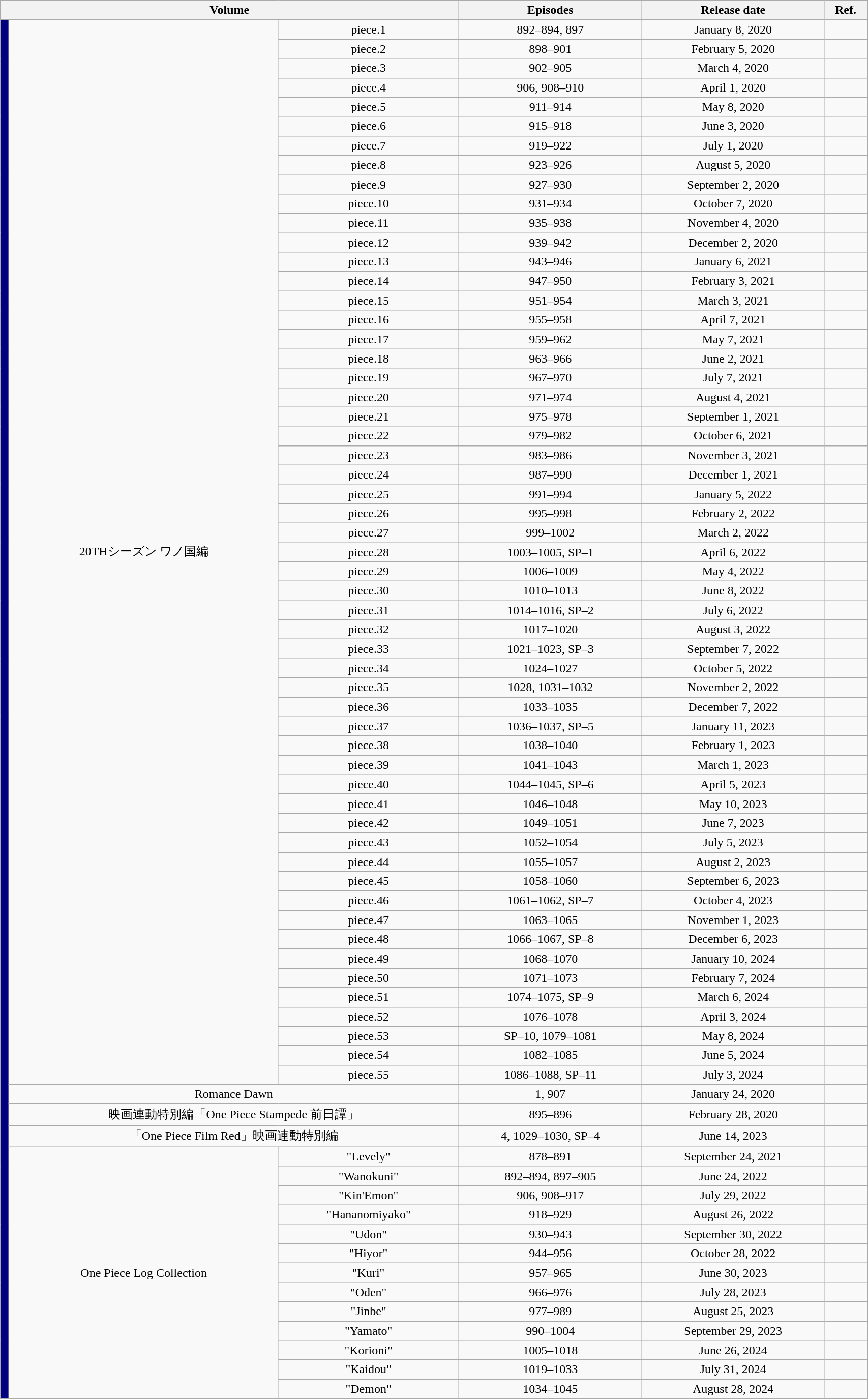<table class="wikitable" style="text-align: center; width: 90%;">
<tr>
<th colspan="3">Volume</th>
<th>Episodes</th>
<th>Release date</th>
<th style="width:5%;">Ref.</th>
</tr>
<tr>
<td rowspan="99" style="width:1%; background:#000080;"></td>
<td rowspan="55">20THシーズン ワノ国編</td>
<td>piece.1</td>
<td>892–894, 897</td>
<td>January 8, 2020</td>
<td></td>
</tr>
<tr>
<td>piece.2</td>
<td>898–901</td>
<td>February 5, 2020</td>
<td></td>
</tr>
<tr>
<td>piece.3</td>
<td>902–905</td>
<td>March 4, 2020</td>
<td></td>
</tr>
<tr>
<td>piece.4</td>
<td>906, 908–910</td>
<td>April 1, 2020</td>
<td></td>
</tr>
<tr>
<td>piece.5</td>
<td>911–914</td>
<td>May 8, 2020</td>
<td></td>
</tr>
<tr>
<td>piece.6</td>
<td>915–918</td>
<td>June 3, 2020</td>
<td></td>
</tr>
<tr>
<td>piece.7</td>
<td>919–922</td>
<td>July 1, 2020</td>
<td></td>
</tr>
<tr>
<td>piece.8</td>
<td>923–926</td>
<td>August 5, 2020</td>
<td></td>
</tr>
<tr>
<td>piece.9</td>
<td>927–930</td>
<td>September 2, 2020</td>
<td></td>
</tr>
<tr>
<td>piece.10</td>
<td>931–934</td>
<td>October 7, 2020</td>
<td></td>
</tr>
<tr>
<td>piece.11</td>
<td>935–938</td>
<td>November 4, 2020</td>
<td></td>
</tr>
<tr>
<td>piece.12</td>
<td>939–942</td>
<td>December 2, 2020</td>
<td></td>
</tr>
<tr>
<td>piece.13</td>
<td>943–946</td>
<td>January 6, 2021</td>
<td></td>
</tr>
<tr>
<td>piece.14</td>
<td>947–950</td>
<td>February 3, 2021</td>
<td></td>
</tr>
<tr>
<td>piece.15</td>
<td>951–954</td>
<td>March 3, 2021</td>
<td></td>
</tr>
<tr>
<td>piece.16</td>
<td>955–958</td>
<td>April 7, 2021</td>
<td></td>
</tr>
<tr>
<td>piece.17</td>
<td>959–962</td>
<td>May 7, 2021</td>
<td></td>
</tr>
<tr>
<td>piece.18</td>
<td>963–966</td>
<td>June 2, 2021</td>
<td></td>
</tr>
<tr>
<td>piece.19</td>
<td>967–970</td>
<td>July 7, 2021</td>
<td></td>
</tr>
<tr>
<td>piece.20</td>
<td>971–974</td>
<td>August 4, 2021</td>
<td></td>
</tr>
<tr>
<td>piece.21</td>
<td>975–978</td>
<td>September 1, 2021</td>
<td></td>
</tr>
<tr>
<td>piece.22</td>
<td>979–982</td>
<td>October 6, 2021</td>
<td></td>
</tr>
<tr>
<td>piece.23</td>
<td>983–986</td>
<td>November 3, 2021</td>
<td></td>
</tr>
<tr>
<td>piece.24</td>
<td>987–990</td>
<td>December 1, 2021</td>
<td></td>
</tr>
<tr>
<td>piece.25</td>
<td>991–994</td>
<td>January 5, 2022</td>
<td></td>
</tr>
<tr>
<td>piece.26</td>
<td>995–998</td>
<td>February 2, 2022</td>
<td></td>
</tr>
<tr>
<td>piece.27</td>
<td>999–1002</td>
<td>March 2, 2022</td>
<td></td>
</tr>
<tr>
<td>piece.28</td>
<td>1003–1005, SP–1</td>
<td>April 6, 2022</td>
<td></td>
</tr>
<tr>
<td>piece.29</td>
<td>1006–1009</td>
<td>May 4, 2022</td>
<td></td>
</tr>
<tr>
<td>piece.30</td>
<td>1010–1013</td>
<td>June 8, 2022</td>
<td></td>
</tr>
<tr>
<td>piece.31</td>
<td>1014–1016, SP–2</td>
<td>July 6, 2022</td>
<td></td>
</tr>
<tr>
<td>piece.32</td>
<td>1017–1020</td>
<td>August 3, 2022</td>
<td></td>
</tr>
<tr>
<td>piece.33</td>
<td>1021–1023, SP–3</td>
<td>September 7, 2022</td>
<td></td>
</tr>
<tr>
<td>piece.34</td>
<td>1024–1027</td>
<td>October 5, 2022</td>
<td></td>
</tr>
<tr>
<td>piece.35</td>
<td>1028, 1031–1032</td>
<td>November 2, 2022</td>
<td></td>
</tr>
<tr>
<td>piece.36</td>
<td>1033–1035</td>
<td>December 7, 2022</td>
<td></td>
</tr>
<tr>
<td>piece.37</td>
<td>1036–1037, SP–5</td>
<td>January 11, 2023</td>
<td></td>
</tr>
<tr>
<td>piece.38</td>
<td>1038–1040</td>
<td>February 1, 2023</td>
<td></td>
</tr>
<tr>
<td>piece.39</td>
<td>1041–1043</td>
<td>March 1, 2023</td>
<td></td>
</tr>
<tr>
<td>piece.40</td>
<td>1044–1045, SP–6</td>
<td>April 5, 2023</td>
<td></td>
</tr>
<tr>
<td>piece.41</td>
<td>1046–1048</td>
<td>May 10, 2023</td>
<td></td>
</tr>
<tr>
<td>piece.42</td>
<td>1049–1051</td>
<td>June 7, 2023</td>
<td></td>
</tr>
<tr>
<td>piece.43</td>
<td>1052–1054</td>
<td>July 5, 2023</td>
<td></td>
</tr>
<tr>
<td>piece.44</td>
<td>1055–1057</td>
<td>August 2, 2023</td>
<td></td>
</tr>
<tr>
<td>piece.45</td>
<td>1058–1060</td>
<td>September 6, 2023</td>
<td></td>
</tr>
<tr>
<td>piece.46</td>
<td>1061–1062, SP–7</td>
<td>October 4, 2023</td>
<td></td>
</tr>
<tr>
<td>piece.47</td>
<td>1063–1065</td>
<td>November 1, 2023</td>
<td></td>
</tr>
<tr>
<td>piece.48</td>
<td>1066–1067, SP–8</td>
<td>December 6, 2023</td>
<td></td>
</tr>
<tr>
<td>piece.49</td>
<td>1068–1070</td>
<td>January 10, 2024</td>
<td></td>
</tr>
<tr>
<td>piece.50</td>
<td>1071–1073</td>
<td>February 7, 2024</td>
<td></td>
</tr>
<tr>
<td>piece.51</td>
<td>1074–1075, SP–9</td>
<td>March 6, 2024</td>
<td></td>
</tr>
<tr>
<td>piece.52</td>
<td>1076–1078</td>
<td>April 3, 2024</td>
<td></td>
</tr>
<tr>
<td>piece.53</td>
<td>SP–10, 1079–1081</td>
<td>May 8, 2024</td>
<td></td>
</tr>
<tr>
<td>piece.54</td>
<td>1082–1085</td>
<td>June 5, 2024</td>
<td></td>
</tr>
<tr>
<td>piece.55</td>
<td>1086–1088, SP–11</td>
<td>July 3, 2024</td>
<td></td>
</tr>
<tr>
<td colspan="2">Romance Dawn</td>
<td>1, 907</td>
<td>January 24, 2020</td>
<td></td>
</tr>
<tr>
<td colspan="2">映画連動特別編「One Piece Stampede 前日譚」</td>
<td>895–896</td>
<td>February 28, 2020</td>
<td></td>
</tr>
<tr>
<td colspan="2">「One Piece Film Red」映画連動特別編</td>
<td>4, 1029–1030, SP–4</td>
<td>June 14, 2023</td>
<td></td>
</tr>
<tr>
<td rowspan="13">One Piece Log Collection</td>
<td>"Levely"</td>
<td>878–891</td>
<td>September 24, 2021</td>
<td></td>
</tr>
<tr>
<td>"Wanokuni"</td>
<td>892–894, 897–905</td>
<td>June 24, 2022</td>
<td></td>
</tr>
<tr>
<td>"Kin'Emon"</td>
<td>906, 908–917</td>
<td>July 29, 2022</td>
<td></td>
</tr>
<tr>
<td>"Hananomiyako"</td>
<td>918–929</td>
<td>August 26, 2022</td>
<td></td>
</tr>
<tr>
<td>"Udon"</td>
<td>930–943</td>
<td>September 30, 2022</td>
<td></td>
</tr>
<tr>
<td>"Hiyor"</td>
<td>944–956</td>
<td>October 28, 2022</td>
<td></td>
</tr>
<tr>
<td>"Kuri"</td>
<td>957–965</td>
<td>June 30, 2023</td>
<td></td>
</tr>
<tr>
<td>"Oden"</td>
<td>966–976</td>
<td>July 28, 2023</td>
<td></td>
</tr>
<tr>
<td>"Jinbe"</td>
<td>977–989</td>
<td>August 25, 2023</td>
<td></td>
</tr>
<tr>
<td>"Yamato"</td>
<td>990–1004</td>
<td>September 29, 2023</td>
<td></td>
</tr>
<tr>
<td>"Korioni"</td>
<td>1005–1018</td>
<td>June 26, 2024</td>
<td></td>
</tr>
<tr>
<td>"Kaidou"</td>
<td>1019–1033</td>
<td>July 31, 2024</td>
<td></td>
</tr>
<tr>
<td>"Demon"</td>
<td>1034–1045</td>
<td>August 28, 2024</td>
<td></td>
</tr>
</table>
